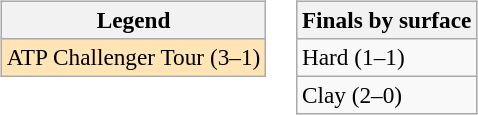<table>
<tr valign=top>
<td><br><table class="wikitable" style=font-size:97%>
<tr>
<th>Legend</th>
</tr>
<tr style="background:moccasin;">
<td>ATP Challenger Tour (3–1)</td>
</tr>
</table>
</td>
<td><br><table class="wikitable" style=font-size:97%>
<tr>
<th>Finals by surface</th>
</tr>
<tr>
<td>Hard (1–1)</td>
</tr>
<tr>
<td>Clay (2–0)</td>
</tr>
</table>
</td>
</tr>
</table>
